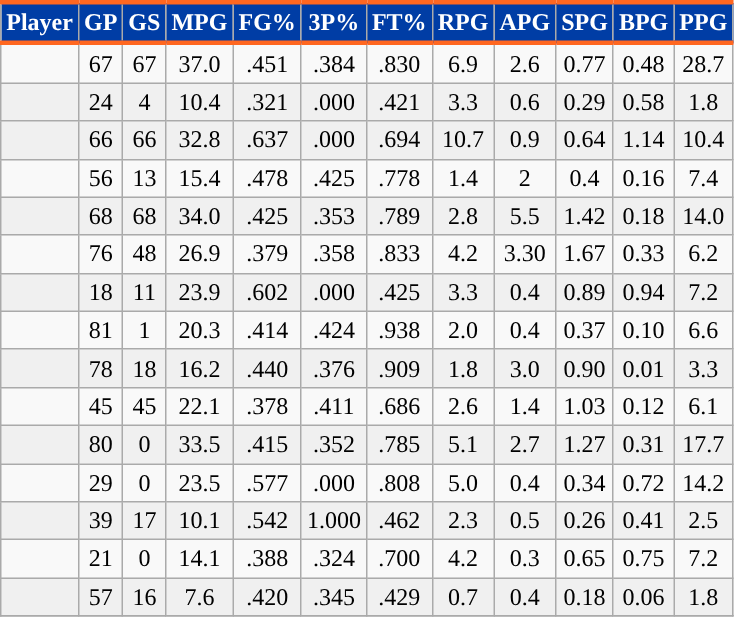<table class="wikitable sortable" style="text-align:right;">
<tr>
<th style="background:#003DA5; color:#FFFFFF; border-top:#FF6720 3px solid; border-bottom:#FF6720 3px solid;">Player</th>
<th style="background:#003DA5; color:#FFFFFF; border-top:#FF6720 3px solid; border-bottom:#FF6720 3px solid;">GP</th>
<th style="background:#003DA5; color:#FFFFFF; border-top:#FF6720 3px solid; border-bottom:#FF6720 3px solid;">GS</th>
<th style="background:#003DA5; color:#FFFFFF; border-top:#FF6720 3px solid; border-bottom:#FF6720 3px solid;">MPG</th>
<th style="background:#003DA5; color:#FFFFFF; border-top:#FF6720 3px solid; border-bottom:#FF6720 3px solid;">FG%</th>
<th style="background:#003DA5; color:#FFFFFF; border-top:#FF6720 3px solid; border-bottom:#FF6720 3px solid;">3P%</th>
<th style="background:#003DA5; color:#FFFFFF; border-top:#FF6720 3px solid; border-bottom:#FF6720 3px solid;">FT%</th>
<th style="background:#003DA5; color:#FFFFFF; border-top:#FF6720 3px solid; border-bottom:#FF6720 3px solid;">RPG</th>
<th style="background:#003DA5; color:#FFFFFF; border-top:#FF6720 3px solid; border-bottom:#FF6720 3px solid;">APG</th>
<th style="background:#003DA5; color:#FFFFFF; border-top:#FF6720 3px solid; border-bottom:#FF6720 3px solid;">SPG</th>
<th style="background:#003DA5; color:#FFFFFF; border-top:#FF6720 3px solid; border-bottom:#FF6720 3px solid;">BPG</th>
<th style="background:#003DA5; color:#FFFFFF; border-top:#FF6720 3px solid; border-bottom:#FF6720 3px solid;">PPG</th>
</tr>
<tr align="center" bgcolor="">
<td></td>
<td>67</td>
<td>67</td>
<td>37.0</td>
<td>.451</td>
<td>.384</td>
<td>.830</td>
<td>6.9</td>
<td>2.6</td>
<td>0.77</td>
<td>0.48</td>
<td>28.7</td>
</tr>
<tr align="center" bgcolor="#f0f0f0">
<td></td>
<td>24</td>
<td>4</td>
<td>10.4</td>
<td>.321</td>
<td>.000</td>
<td>.421</td>
<td>3.3</td>
<td>0.6</td>
<td>0.29</td>
<td>0.58</td>
<td>1.8</td>
</tr>
<tr align="center" bgcolor="#f0f0f0">
<td></td>
<td>66</td>
<td>66</td>
<td>32.8</td>
<td>.637</td>
<td>.000</td>
<td>.694</td>
<td>10.7</td>
<td>0.9</td>
<td>0.64</td>
<td>1.14</td>
<td>10.4</td>
</tr>
<tr align="center" bgcolor="">
<td></td>
<td>56</td>
<td>13</td>
<td>15.4</td>
<td>.478</td>
<td>.425</td>
<td>.778</td>
<td>1.4</td>
<td>2</td>
<td>0.4</td>
<td>0.16</td>
<td>7.4</td>
</tr>
<tr align="center" bgcolor="#f0f0f0">
<td></td>
<td>68</td>
<td>68</td>
<td>34.0</td>
<td>.425</td>
<td>.353</td>
<td>.789</td>
<td>2.8</td>
<td>5.5</td>
<td>1.42</td>
<td>0.18</td>
<td>14.0</td>
</tr>
<tr align="center" bgcolor="">
<td></td>
<td>76</td>
<td>48</td>
<td>26.9</td>
<td>.379</td>
<td>.358</td>
<td>.833</td>
<td>4.2</td>
<td>3.30</td>
<td>1.67</td>
<td>0.33</td>
<td>6.2</td>
</tr>
<tr align="center" bgcolor="#f0f0f0">
<td></td>
<td>18</td>
<td>11</td>
<td>23.9</td>
<td>.602</td>
<td>.000</td>
<td>.425</td>
<td>3.3</td>
<td>0.4</td>
<td>0.89</td>
<td>0.94</td>
<td>7.2</td>
</tr>
<tr align="center" bgcolor="">
<td></td>
<td>81</td>
<td>1</td>
<td>20.3</td>
<td>.414</td>
<td>.424</td>
<td>.938</td>
<td>2.0</td>
<td>0.4</td>
<td>0.37</td>
<td>0.10</td>
<td>6.6</td>
</tr>
<tr align="center" bgcolor="#f0f0f0">
<td></td>
<td>78</td>
<td>18</td>
<td>16.2</td>
<td>.440</td>
<td>.376</td>
<td>.909</td>
<td>1.8</td>
<td>3.0</td>
<td>0.90</td>
<td>0.01</td>
<td>3.3</td>
</tr>
<tr align="center" bgcolor="">
<td></td>
<td>45</td>
<td>45</td>
<td>22.1</td>
<td>.378</td>
<td>.411</td>
<td>.686</td>
<td>2.6</td>
<td>1.4</td>
<td>1.03</td>
<td>0.12</td>
<td>6.1</td>
</tr>
<tr align="center" bgcolor="#f0f0f0">
<td></td>
<td>80</td>
<td>0</td>
<td>33.5</td>
<td>.415</td>
<td>.352</td>
<td>.785</td>
<td>5.1</td>
<td>2.7</td>
<td>1.27</td>
<td>0.31</td>
<td>17.7</td>
</tr>
<tr align="center" bgcolor="">
<td></td>
<td>29</td>
<td>0</td>
<td>23.5</td>
<td>.577</td>
<td>.000</td>
<td>.808</td>
<td>5.0</td>
<td>0.4</td>
<td>0.34</td>
<td>0.72</td>
<td>14.2</td>
</tr>
<tr align="center" bgcolor="#f0f0f0">
<td></td>
<td>39</td>
<td>17</td>
<td>10.1</td>
<td>.542</td>
<td>1.000</td>
<td>.462</td>
<td>2.3</td>
<td>0.5</td>
<td>0.26</td>
<td>0.41</td>
<td>2.5</td>
</tr>
<tr align="center" bgcolor="">
<td></td>
<td>21</td>
<td>0</td>
<td>14.1</td>
<td>.388</td>
<td>.324</td>
<td>.700</td>
<td>4.2</td>
<td>0.3</td>
<td>0.65</td>
<td>0.75</td>
<td>7.2</td>
</tr>
<tr align="center" bgcolor="#f0f0f0">
<td></td>
<td>57</td>
<td>16</td>
<td>7.6</td>
<td>.420</td>
<td>.345</td>
<td>.429</td>
<td>0.7</td>
<td>0.4</td>
<td>0.18</td>
<td>0.06</td>
<td>1.8</td>
</tr>
<tr align="center" bgcolor="">
</tr>
</table>
